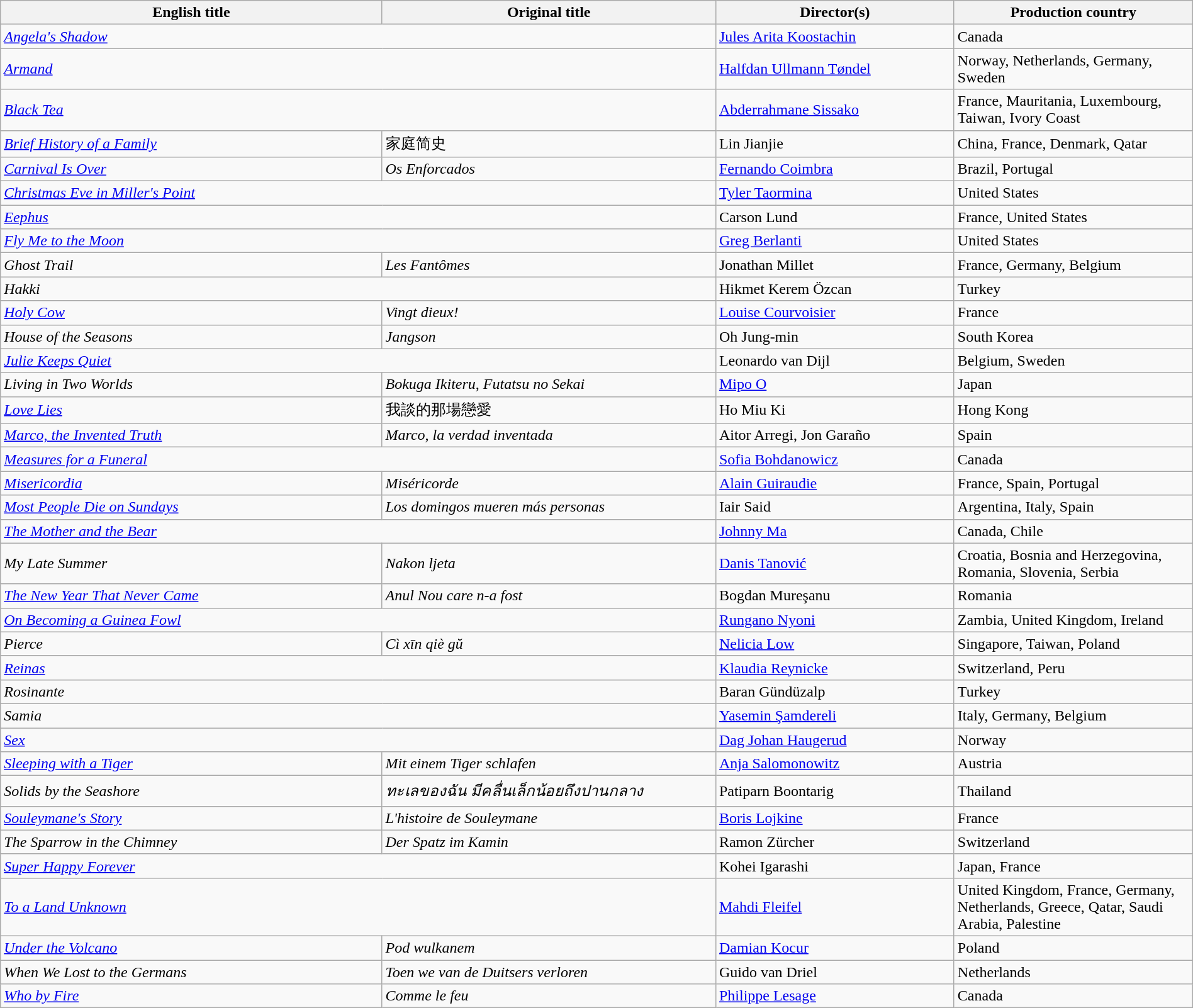<table class="sortable wikitable" width="100%" cellpadding="5">
<tr>
<th scope="col" width="32%">English title</th>
<th scope="col" width="28%">Original title</th>
<th scope="col" width="20%">Director(s)</th>
<th scope="col" width="20%">Production country</th>
</tr>
<tr>
<td colspan=2><em><a href='#'>Angela's Shadow</a></em></td>
<td><a href='#'>Jules Arita Koostachin</a></td>
<td>Canada</td>
</tr>
<tr>
<td colspan=2><em><a href='#'>Armand</a></em></td>
<td><a href='#'>Halfdan Ullmann Tøndel</a></td>
<td>Norway, Netherlands, Germany, Sweden</td>
</tr>
<tr>
<td colspan=2><em><a href='#'>Black Tea</a></em></td>
<td><a href='#'>Abderrahmane Sissako</a></td>
<td>France, Mauritania, Luxembourg, Taiwan, Ivory Coast</td>
</tr>
<tr>
<td><em><a href='#'>Brief History of a Family</a></em></td>
<td>家庭简史</td>
<td>Lin Jianjie</td>
<td>China, France, Denmark, Qatar</td>
</tr>
<tr>
<td><em><a href='#'>Carnival Is Over</a></em></td>
<td><em>Os Enforcados</em></td>
<td><a href='#'>Fernando Coimbra</a></td>
<td>Brazil, Portugal</td>
</tr>
<tr>
<td colspan=2><em><a href='#'>Christmas Eve in Miller's Point</a></em></td>
<td><a href='#'>Tyler Taormina</a></td>
<td>United States</td>
</tr>
<tr>
<td colspan=2><em><a href='#'>Eephus</a></em></td>
<td>Carson Lund</td>
<td>France, United States</td>
</tr>
<tr>
<td colspan=2><em><a href='#'>Fly Me to the Moon</a></em></td>
<td><a href='#'>Greg Berlanti</a></td>
<td>United States</td>
</tr>
<tr>
<td><em>Ghost Trail</em></td>
<td><em>Les Fantômes</em></td>
<td>Jonathan Millet</td>
<td>France, Germany, Belgium</td>
</tr>
<tr>
<td colspan=2><em>Hakki</em></td>
<td>Hikmet Kerem Özcan</td>
<td>Turkey</td>
</tr>
<tr>
<td><em><a href='#'>Holy Cow</a></em></td>
<td><em>Vingt dieux!</em></td>
<td><a href='#'>Louise Courvoisier</a></td>
<td>France</td>
</tr>
<tr>
<td><em>House of the Seasons</em></td>
<td><em>Jangson</em></td>
<td>Oh Jung-min</td>
<td>South Korea</td>
</tr>
<tr>
<td colspan=2><em><a href='#'>Julie Keeps Quiet</a></em></td>
<td>Leonardo van Dijl</td>
<td>Belgium, Sweden</td>
</tr>
<tr>
<td><em>Living in Two Worlds</em></td>
<td><em>Bokuga Ikiteru, Futatsu no Sekai</em></td>
<td><a href='#'>Mipo O</a></td>
<td>Japan</td>
</tr>
<tr>
<td><em><a href='#'>Love Lies</a></em></td>
<td>我談的那場戀愛</td>
<td>Ho Miu Ki</td>
<td>Hong Kong</td>
</tr>
<tr>
<td><em><a href='#'>Marco, the Invented Truth</a></em></td>
<td><em>Marco, la verdad inventada</em></td>
<td>Aitor Arregi, Jon Garaño</td>
<td>Spain</td>
</tr>
<tr>
<td colspan=2><em><a href='#'>Measures for a Funeral</a></em></td>
<td><a href='#'>Sofia Bohdanowicz</a></td>
<td>Canada</td>
</tr>
<tr>
<td><em><a href='#'>Misericordia</a></em></td>
<td><em>Miséricorde</em></td>
<td><a href='#'>Alain Guiraudie</a></td>
<td>France, Spain, Portugal</td>
</tr>
<tr>
<td><em><a href='#'>Most People Die on Sundays</a></em></td>
<td><em>Los domingos mueren más personas</em></td>
<td>Iair Said</td>
<td>Argentina, Italy, Spain</td>
</tr>
<tr>
<td colspan=2><em><a href='#'>The Mother and the Bear</a></em></td>
<td><a href='#'>Johnny Ma</a></td>
<td>Canada, Chile</td>
</tr>
<tr>
<td><em>My Late Summer</em></td>
<td><em>Nakon ljeta</em></td>
<td><a href='#'>Danis Tanović</a></td>
<td>Croatia, Bosnia and Herzegovina, Romania, Slovenia, Serbia</td>
</tr>
<tr>
<td><em><a href='#'>The New Year That Never Came</a></em></td>
<td><em>Anul Nou care n-a fost</em></td>
<td>Bogdan Mureşanu</td>
<td>Romania</td>
</tr>
<tr>
<td colspan=2><em><a href='#'>On Becoming a Guinea Fowl</a></em></td>
<td><a href='#'>Rungano Nyoni</a></td>
<td>Zambia, United Kingdom, Ireland</td>
</tr>
<tr>
<td><em>Pierce</em></td>
<td><em>Cì xīn qiè gŭ</em></td>
<td><a href='#'>Nelicia Low</a></td>
<td>Singapore, Taiwan, Poland</td>
</tr>
<tr>
<td colspan=2><em><a href='#'>Reinas</a></em></td>
<td><a href='#'>Klaudia Reynicke</a></td>
<td>Switzerland, Peru</td>
</tr>
<tr>
<td colspan=2><em>Rosinante</em></td>
<td>Baran Gündüzalp</td>
<td>Turkey</td>
</tr>
<tr>
<td colspan=2><em>Samia</em></td>
<td><a href='#'>Yasemin Şamdereli</a></td>
<td>Italy, Germany, Belgium</td>
</tr>
<tr>
<td colspan=2><em><a href='#'>Sex</a></em></td>
<td><a href='#'>Dag Johan Haugerud</a></td>
<td>Norway</td>
</tr>
<tr>
<td><em><a href='#'>Sleeping with a Tiger</a></em></td>
<td><em>Mit einem Tiger schlafen</em></td>
<td><a href='#'>Anja Salomonowitz</a></td>
<td>Austria</td>
</tr>
<tr>
<td><em>Solids by the Seashore</em></td>
<td><em>ทะเลของฉัน มีคลื่นเล็กน้อยถึงปานกลาง</em></td>
<td>Patiparn Boontarig</td>
<td>Thailand</td>
</tr>
<tr>
<td><em><a href='#'>Souleymane's Story</a></em></td>
<td><em>L'histoire de Souleymane</em></td>
<td><a href='#'>Boris Lojkine</a></td>
<td>France</td>
</tr>
<tr>
<td><em>The Sparrow in the Chimney</em></td>
<td><em>Der Spatz im Kamin</em></td>
<td>Ramon Zürcher</td>
<td>Switzerland</td>
</tr>
<tr>
<td colspan=2><em><a href='#'>Super Happy Forever</a></em></td>
<td>Kohei Igarashi</td>
<td>Japan, France</td>
</tr>
<tr>
<td colspan=2><em><a href='#'>To a Land Unknown</a></em></td>
<td><a href='#'>Mahdi Fleifel</a></td>
<td>United Kingdom, France, Germany, Netherlands, Greece, Qatar, Saudi Arabia, Palestine</td>
</tr>
<tr>
<td><em><a href='#'>Under the Volcano</a></em></td>
<td><em>Pod wulkanem</em></td>
<td><a href='#'>Damian Kocur</a></td>
<td>Poland</td>
</tr>
<tr>
<td><em>When We Lost to the Germans</em></td>
<td><em>Toen we van de Duitsers verloren</em></td>
<td>Guido van Driel</td>
<td>Netherlands</td>
</tr>
<tr>
<td><em><a href='#'>Who by Fire</a></em></td>
<td><em>Comme le feu</em></td>
<td><a href='#'>Philippe Lesage</a></td>
<td>Canada</td>
</tr>
</table>
